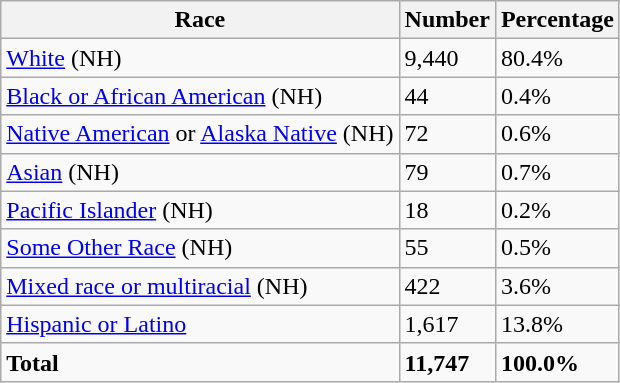<table class="wikitable">
<tr>
<th>Race</th>
<th>Number</th>
<th>Percentage</th>
</tr>
<tr>
<td><a href='#'>White</a> (NH)</td>
<td>9,440</td>
<td>80.4%</td>
</tr>
<tr>
<td><a href='#'>Black or African American</a> (NH)</td>
<td>44</td>
<td>0.4%</td>
</tr>
<tr>
<td><a href='#'>Native American</a> or <a href='#'>Alaska Native</a> (NH)</td>
<td>72</td>
<td>0.6%</td>
</tr>
<tr>
<td><a href='#'>Asian</a> (NH)</td>
<td>79</td>
<td>0.7%</td>
</tr>
<tr>
<td><a href='#'>Pacific Islander</a> (NH)</td>
<td>18</td>
<td>0.2%</td>
</tr>
<tr>
<td><a href='#'>Some Other Race</a> (NH)</td>
<td>55</td>
<td>0.5%</td>
</tr>
<tr>
<td><a href='#'>Mixed race or multiracial</a> (NH)</td>
<td>422</td>
<td>3.6%</td>
</tr>
<tr>
<td><a href='#'>Hispanic or Latino</a></td>
<td>1,617</td>
<td>13.8%</td>
</tr>
<tr>
<td><strong>Total</strong></td>
<td><strong>11,747</strong></td>
<td><strong>100.0%</strong></td>
</tr>
</table>
